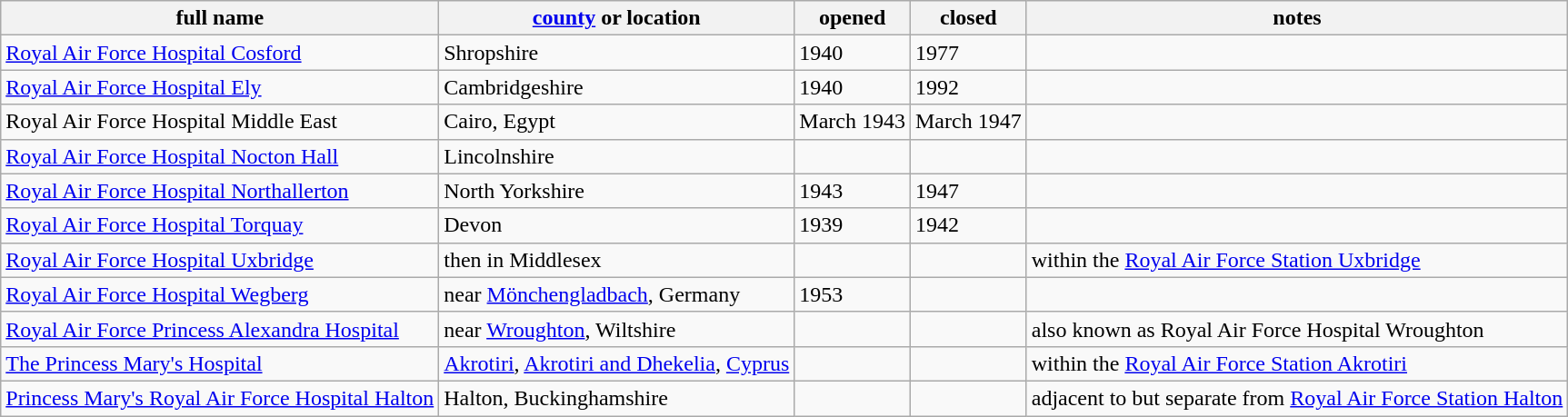<table class="wikitable sortable">
<tr>
<th>full name</th>
<th><a href='#'>county</a> or location</th>
<th>opened</th>
<th>closed</th>
<th>notes</th>
</tr>
<tr>
<td><a href='#'>Royal Air Force Hospital Cosford</a></td>
<td>Shropshire</td>
<td>1940</td>
<td>1977</td>
<td></td>
</tr>
<tr>
<td><a href='#'>Royal Air Force Hospital Ely</a></td>
<td>Cambridgeshire</td>
<td>1940</td>
<td>1992</td>
<td></td>
</tr>
<tr>
<td>Royal Air Force Hospital Middle East</td>
<td>Cairo, Egypt</td>
<td>March 1943</td>
<td>March 1947</td>
<td></td>
</tr>
<tr>
<td><a href='#'>Royal Air Force Hospital Nocton Hall</a></td>
<td>Lincolnshire</td>
<td></td>
<td></td>
<td></td>
</tr>
<tr>
<td><a href='#'>Royal Air Force Hospital Northallerton</a></td>
<td>North Yorkshire</td>
<td>1943</td>
<td>1947</td>
<td></td>
</tr>
<tr>
<td><a href='#'>Royal Air Force Hospital Torquay</a></td>
<td>Devon</td>
<td>1939</td>
<td>1942</td>
<td></td>
</tr>
<tr>
<td><a href='#'>Royal Air Force Hospital Uxbridge</a></td>
<td>then in Middlesex</td>
<td></td>
<td></td>
<td>within the <a href='#'>Royal Air Force Station Uxbridge</a></td>
</tr>
<tr>
<td><a href='#'>Royal Air Force Hospital Wegberg</a></td>
<td>near <a href='#'>Mönchengladbach</a>, Germany</td>
<td>1953</td>
<td></td>
<td></td>
</tr>
<tr>
<td><a href='#'>Royal Air Force Princess Alexandra Hospital</a></td>
<td>near <a href='#'>Wroughton</a>, Wiltshire</td>
<td></td>
<td></td>
<td>also known as Royal Air Force Hospital Wroughton</td>
</tr>
<tr>
<td><a href='#'>The Princess Mary's Hospital</a></td>
<td><a href='#'>Akrotiri</a>, <a href='#'>Akrotiri and Dhekelia</a>, <a href='#'>Cyprus</a></td>
<td></td>
<td></td>
<td>within the <a href='#'>Royal Air Force Station Akrotiri</a></td>
</tr>
<tr>
<td><a href='#'>Princess Mary's Royal Air Force Hospital Halton</a></td>
<td>Halton, Buckinghamshire</td>
<td></td>
<td></td>
<td>adjacent to but separate from <a href='#'>Royal Air Force Station Halton</a></td>
</tr>
</table>
